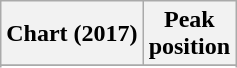<table class="wikitable plainrowheaders sortable" style="text-align:center;">
<tr>
<th>Chart (2017)</th>
<th>Peak<br>position</th>
</tr>
<tr>
</tr>
<tr>
</tr>
<tr>
</tr>
</table>
